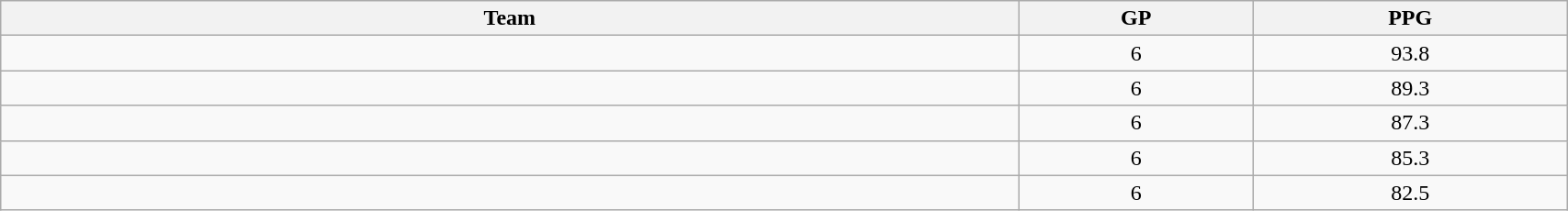<table class=wikitable width="90%">
<tr>
<th width="65%">Team</th>
<th width="15%">GP</th>
<th width="20%">PPG</th>
</tr>
<tr>
<td></td>
<td align=center>6</td>
<td align=center>93.8</td>
</tr>
<tr>
<td></td>
<td align=center>6</td>
<td align=center>89.3</td>
</tr>
<tr>
<td></td>
<td align=center>6</td>
<td align=center>87.3</td>
</tr>
<tr>
<td></td>
<td align=center>6</td>
<td align=center>85.3</td>
</tr>
<tr>
<td></td>
<td align=center>6</td>
<td align=center>82.5</td>
</tr>
</table>
